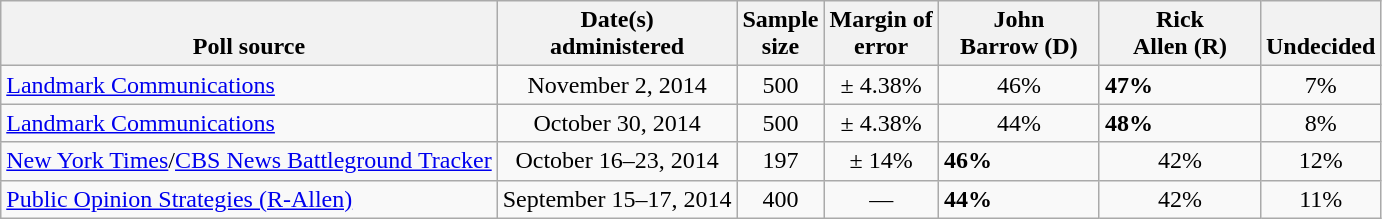<table class="wikitable">
<tr valign= bottom>
<th>Poll source</th>
<th>Date(s)<br>administered</th>
<th>Sample<br>size</th>
<th>Margin of<br>error</th>
<th style="width:100px;">John<br>Barrow (D)</th>
<th style="width:100px;">Rick<br>Allen (R)</th>
<th>Undecided</th>
</tr>
<tr>
<td><a href='#'>Landmark Communications</a></td>
<td align=center>November 2, 2014</td>
<td align=center>500</td>
<td align=center>± 4.38%</td>
<td align=center>46%</td>
<td><strong>47%</strong></td>
<td align=center>7%</td>
</tr>
<tr>
<td><a href='#'>Landmark Communications</a></td>
<td align=center>October 30, 2014</td>
<td align=center>500</td>
<td align=center>± 4.38%</td>
<td align=center>44%</td>
<td><strong>48%</strong></td>
<td align=center>8%</td>
</tr>
<tr>
<td><a href='#'>New York Times</a>/<a href='#'>CBS News Battleground Tracker</a></td>
<td align=center>October 16–23, 2014</td>
<td align=center>197</td>
<td align=center>± 14%</td>
<td><strong>46%</strong></td>
<td align=center>42%</td>
<td align=center>12%</td>
</tr>
<tr>
<td><a href='#'>Public Opinion Strategies (R-Allen)</a></td>
<td align=center>September 15–17, 2014</td>
<td align=center>400</td>
<td align=center>—</td>
<td><strong>44%</strong></td>
<td align=center>42%</td>
<td align=center>11%</td>
</tr>
</table>
